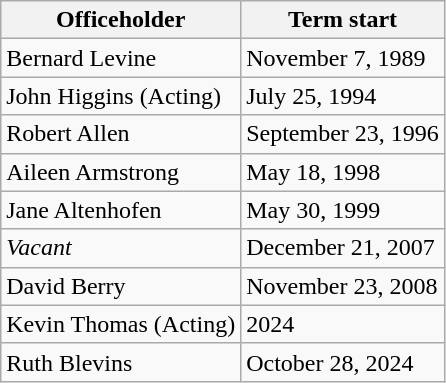<table class="wikitable sortable">
<tr style="vertical-align:bottom;">
<th>Officeholder</th>
<th>Term start</th>
</tr>
<tr>
<td>Bernard Levine</td>
<td>November 7, 1989</td>
</tr>
<tr>
<td>John Higgins (Acting)</td>
<td>July 25, 1994</td>
</tr>
<tr>
<td>Robert Allen</td>
<td>September 23, 1996<br></td>
</tr>
<tr>
<td>Aileen Armstrong</td>
<td>May 18, 1998</td>
</tr>
<tr>
<td>Jane Altenhofen</td>
<td>May 30, 1999</td>
</tr>
<tr>
<td><em>Vacant</em></td>
<td>December 21, 2007</td>
</tr>
<tr>
<td>David Berry</td>
<td>November 23, 2008</td>
</tr>
<tr>
<td>Kevin Thomas (Acting)</td>
<td>2024</td>
</tr>
<tr>
<td>Ruth Blevins</td>
<td>October 28, 2024</td>
</tr>
</table>
